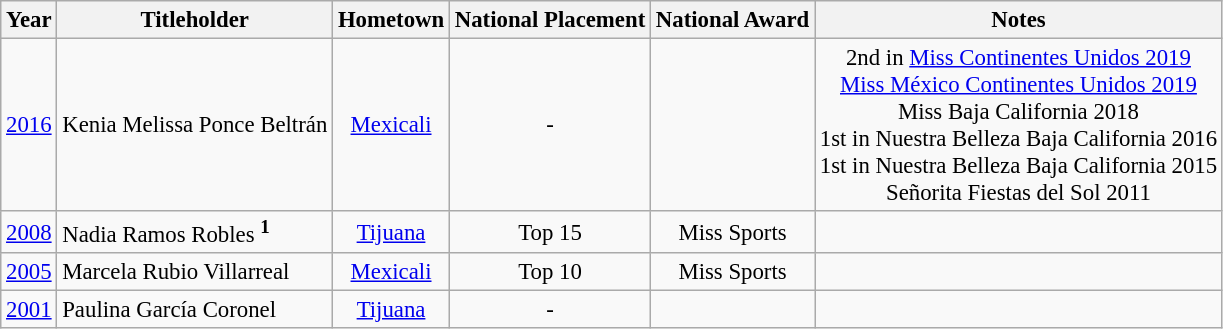<table class="wikitable sortable" style="font-size:95%;">
<tr>
<th>Year</th>
<th>Titleholder</th>
<th>Hometown</th>
<th>National Placement</th>
<th>National Award</th>
<th>Notes</th>
</tr>
<tr>
<td align="center"><a href='#'>2016</a></td>
<td>Kenia Melissa Ponce Beltrán</td>
<td align="center"><a href='#'>Mexicali</a></td>
<td align="center">-</td>
<td align="center"></td>
<td align="center">2nd in <a href='#'>Miss Continentes Unidos 2019</a><br><a href='#'>Miss México Continentes Unidos 2019</a><br>Miss Baja California 2018<br>1st in Nuestra Belleza Baja California 2016<br>1st in Nuestra Belleza Baja California 2015<br>Señorita Fiestas del Sol 2011</td>
</tr>
<tr>
<td align="center"><a href='#'>2008</a></td>
<td>Nadia Ramos Robles <sup><strong>1</strong></sup></td>
<td align="center"><a href='#'>Tijuana</a></td>
<td align="center">Top 15</td>
<td align="center">Miss Sports</td>
<td align="center"></td>
</tr>
<tr>
<td align="center"><a href='#'>2005</a></td>
<td>Marcela Rubio Villarreal</td>
<td align="center"><a href='#'>Mexicali</a></td>
<td align="center">Top 10</td>
<td align="center">Miss Sports</td>
<td align="center"></td>
</tr>
<tr>
<td align="center"><a href='#'>2001</a></td>
<td>Paulina García Coronel</td>
<td align="center"><a href='#'>Tijuana</a></td>
<td align="center">-</td>
<td align="center"></td>
<td align="center"></td>
</tr>
</table>
